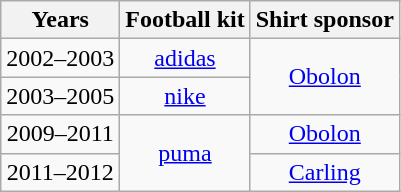<table class="wikitable" style="text-align: center">
<tr>
<th>Years</th>
<th>Football kit</th>
<th>Shirt sponsor</th>
</tr>
<tr>
<td>2002–2003</td>
<td><a href='#'>adidas</a></td>
<td rowspan=2><a href='#'>Obolon</a></td>
</tr>
<tr>
<td>2003–2005</td>
<td><a href='#'>nike</a></td>
</tr>
<tr>
<td>2009–2011</td>
<td rowspan=2><a href='#'>puma</a></td>
<td><a href='#'>Obolon</a></td>
</tr>
<tr>
<td>2011–2012</td>
<td><a href='#'>Carling</a></td>
</tr>
</table>
